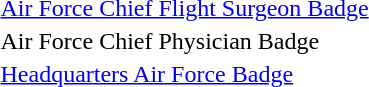<table>
<tr>
<td></td>
<td><a href='#'>Air Force Chief Flight Surgeon Badge</a></td>
</tr>
<tr>
<td></td>
<td>Air Force Chief Physician Badge</td>
</tr>
<tr>
<td></td>
<td><a href='#'>Headquarters Air Force Badge</a></td>
</tr>
</table>
